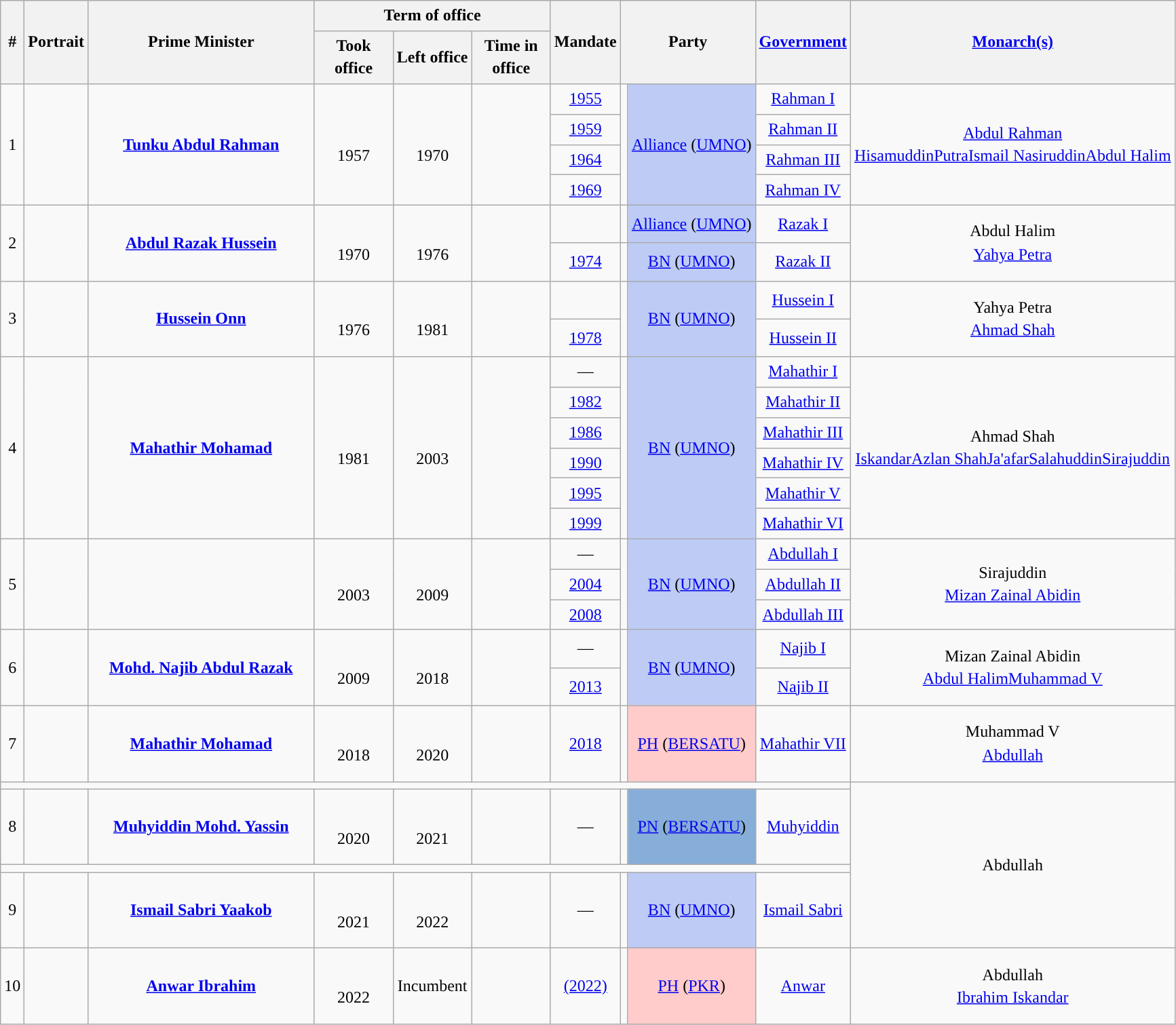<table class="wikitable" style="line-height:1.4em; text-align:center">
<tr>
<th rowspan=2>#</th>
<th rowspan=2>Portrait</th>
<th rowspan=2 width="215">Prime Minister<br></th>
<th colspan=3>Term of office</th>
<th rowspan=2>Mandate</th>
<th colspan=2 rowspan=2>Party</th>
<th rowspan=2><a href='#'>Government</a></th>
<th rowspan=2><a href='#'>Monarch(s)</a></th>
</tr>
<tr>
<th style="width:70px;">Took office</th>
<th style="width:70px;">Left office</th>
<th style="width:70px;">Time in office</th>
</tr>
<tr>
<td rowspan=4>1</td>
<td rowspan="4"></td>
<td rowspan="4"><br><strong><a href='#'>Tunku Abdul Rahman</a></strong><br><br></td>
<td rowspan=4 class="nowrap"><br>1957</td>
<td rowspan=4 class="nowrap"><br>1970</td>
<td rowspan=4></td>
<td><a href='#'>1955</a></td>
<td rowspan="4"></td>
<td rowspan="4" bgcolor="#bdcbf5"><a href='#'>Alliance</a> (<a href='#'>UMNO</a>)</td>
<td><a href='#'>Rahman I</a></td>
<td rowspan=4><a href='#'>Abdul Rahman</a><br><a href='#'>Hisamuddin</a><a href='#'>Putra</a><a href='#'>Ismail Nasiruddin</a><a href='#'>Abdul Halim</a></td>
</tr>
<tr>
<td><a href='#'>1959</a></td>
<td><a href='#'>Rahman II</a></td>
</tr>
<tr>
<td><a href='#'>1964</a></td>
<td><a href='#'>Rahman III</a></td>
</tr>
<tr>
<td><a href='#'>1969</a></td>
<td><a href='#'>Rahman IV</a></td>
</tr>
<tr>
<td rowspan=2>2</td>
<td rowspan="2"></td>
<td rowspan="2"><br><strong><a href='#'>Abdul Razak Hussein</a></strong><br><br></td>
<td rowspan="2" class="nowrap"><br>1970</td>
<td rowspan="2" class="nowrap"><br>1976</td>
<td rowspan=2></td>
<td></td>
<td></td>
<td bgcolor="#bdcbf5"><a href='#'>Alliance</a> (<a href='#'>UMNO</a>)</td>
<td><a href='#'>Razak I</a></td>
<td rowspan="2">Abdul Halim<br><a href='#'>Yahya Petra</a></td>
</tr>
<tr>
<td><a href='#'>1974</a></td>
<td></td>
<td bgcolor="#bdcbf5"><a href='#'>BN</a> (<a href='#'>UMNO</a>)</td>
<td><a href='#'>Razak II</a></td>
</tr>
<tr>
<td rowspan=2>3</td>
<td rowspan="2"></td>
<td rowspan="2"><br><strong><a href='#'>Hussein Onn</a></strong><br><br></td>
<td rowspan="2" class="nowrap"><br>1976</td>
<td rowspan="2" class="nowrap"><br>1981</td>
<td rowspan=2></td>
<td></td>
<td rowspan="2"></td>
<td rowspan="2" bgcolor="#bdcbf5"><a href='#'>BN</a> (<a href='#'>UMNO</a>)</td>
<td><a href='#'>Hussein I</a></td>
<td rowspan="2">Yahya Petra<br><a href='#'>Ahmad Shah</a></td>
</tr>
<tr>
<td><a href='#'>1978</a></td>
<td><a href='#'>Hussein II</a></td>
</tr>
<tr>
<td rowspan=6>4</td>
<td rowspan="6"></td>
<td rowspan="6"><br><strong><a href='#'>Mahathir Mohamad</a></strong><br><br></td>
<td rowspan="6" class="nowrap"><br>1981</td>
<td rowspan="6" class="nowrap"><br>2003</td>
<td rowspan=6></td>
<td>—</td>
<td rowspan="6"></td>
<td rowspan="6" bgcolor="#bdcbf5"><a href='#'>BN</a> (<a href='#'>UMNO</a>)</td>
<td><a href='#'>Mahathir I</a></td>
<td rowspan="6">Ahmad Shah<br><a href='#'>Iskandar</a><a href='#'>Azlan Shah</a><a href='#'>Ja'afar</a><a href='#'>Salahuddin</a><a href='#'>Sirajuddin</a></td>
</tr>
<tr>
<td><a href='#'>1982</a></td>
<td><a href='#'>Mahathir II</a></td>
</tr>
<tr>
<td><a href='#'>1986</a></td>
<td><a href='#'>Mahathir III</a></td>
</tr>
<tr>
<td><a href='#'>1990</a></td>
<td><a href='#'>Mahathir IV</a></td>
</tr>
<tr>
<td><a href='#'>1995</a></td>
<td><a href='#'>Mahathir V</a></td>
</tr>
<tr>
<td><a href='#'>1999</a></td>
<td><a href='#'>Mahathir VI</a></td>
</tr>
<tr>
<td rowspan=3>5</td>
<td rowspan="3"></td>
<td rowspan="3"><br><br><br></td>
<td rowspan="3" class="nowrap"><br>2003</td>
<td rowspan="3" class="nowrap"><br>2009</td>
<td rowspan=3></td>
<td>—</td>
<td rowspan="3"></td>
<td rowspan="3" bgcolor="#bdcbf5"><a href='#'>BN</a> (<a href='#'>UMNO</a>)</td>
<td><a href='#'>Abdullah I</a></td>
<td rowspan="3">Sirajuddin<br><a href='#'>Mizan Zainal Abidin</a></td>
</tr>
<tr>
<td><a href='#'>2004</a></td>
<td><a href='#'>Abdullah II</a></td>
</tr>
<tr>
<td><a href='#'>2008</a></td>
<td><a href='#'>Abdullah III</a></td>
</tr>
<tr>
<td rowspan=2>6</td>
<td rowspan="2"></td>
<td rowspan="2"><br><strong><a href='#'>Mohd. Najib Abdul Razak</a></strong><br><br></td>
<td rowspan="2" class="nowrap"><br>2009</td>
<td rowspan="2" class="nowrap"><br>2018</td>
<td rowspan=2></td>
<td>—</td>
<td rowspan="2"></td>
<td rowspan="2" bgcolor="#bdcbf5"><a href='#'>BN</a> (<a href='#'>UMNO</a>)</td>
<td><a href='#'>Najib I</a></td>
<td rowspan="2">Mizan Zainal Abidin<br><a href='#'>Abdul Halim</a><a href='#'>Muhammad V</a></td>
</tr>
<tr>
<td><a href='#'>2013</a></td>
<td><a href='#'>Najib II</a></td>
</tr>
<tr>
<td>7</td>
<td></td>
<td><br><strong><a href='#'>Mahathir Mohamad</a></strong><br><br></td>
<td class="nowrap"><br>2018</td>
<td class="nowrap"><br>2020</td>
<td></td>
<td><a href='#'>2018</a></td>
<td></td>
<td bgcolor="#ffcccb"><a href='#'>PH</a> (<a href='#'>BERSATU</a>)</td>
<td><a href='#'>Mahathir VII</a></td>
<td>Muhammad V<br><a href='#'>Abdullah</a></td>
</tr>
<tr>
<td colspan="10"></td>
<td rowspan="4">Abdullah</td>
</tr>
<tr>
<td>8</td>
<td></td>
<td><br><strong><a href='#'>Muhyiddin Mohd. Yassin</a></strong><br><br></td>
<td class="nowrap"><br>2020</td>
<td class="nowrap"><br>2021</td>
<td></td>
<td>—</td>
<td></td>
<td bgcolor="#87add9"><a href='#'>PN</a> (<a href='#'>BERSATU</a>)</td>
<td><a href='#'>Muhyiddin</a></td>
</tr>
<tr>
<td colspan="10"></td>
</tr>
<tr>
<td>9</td>
<td></td>
<td><br><strong><a href='#'>Ismail Sabri Yaakob</a></strong><br><br></td>
<td class="nowrap"><br>2021</td>
<td class="nowrap"><br>2022</td>
<td></td>
<td>—</td>
<td></td>
<td bgcolor="#bdcbf5"><a href='#'>BN</a> (<a href='#'>UMNO</a>)</td>
<td><a href='#'>Ismail Sabri</a></td>
</tr>
<tr>
<td>10</td>
<td></td>
<td><br><strong><a href='#'>Anwar Ibrahim</a></strong><br><br></td>
<td class="nowrap"><br>2022</td>
<td>Incumbent</td>
<td></td>
<td><a href='#'>(2022)</a></td>
<td></td>
<td bgcolor="#ffcccb"><a href='#'>PH</a> (<a href='#'>PKR</a>)</td>
<td><a href='#'>Anwar</a></td>
<td>Abdullah<br><a href='#'>Ibrahim Iskandar</a></td>
</tr>
</table>
